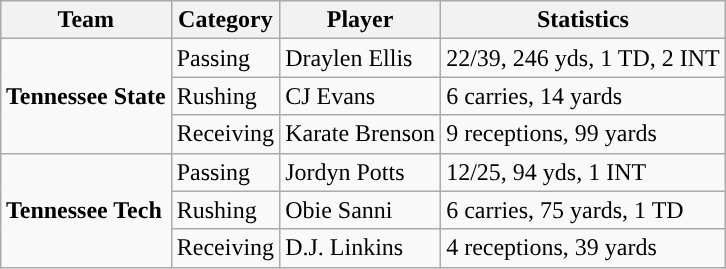<table class="wikitable" style="float: right;">
<tr>
<th>Team</th>
<th>Category</th>
<th>Player</th>
<th>Statistics</th>
</tr>
<tr>
<td rowspan=3><strong>Tennessee State</strong></td>
<td>Passing</td>
<td>Draylen Ellis</td>
<td>22/39, 246 yds, 1 TD, 2 INT</td>
</tr>
<tr>
<td>Rushing</td>
<td>CJ Evans</td>
<td>6 carries, 14 yards</td>
</tr>
<tr>
<td>Receiving</td>
<td>Karate Brenson</td>
<td>9 receptions, 99 yards</td>
</tr>
<tr>
<td rowspan=3><strong>Tennessee Tech</strong></td>
<td>Passing</td>
<td>Jordyn Potts</td>
<td>12/25, 94 yds, 1 INT</td>
</tr>
<tr>
<td>Rushing</td>
<td>Obie Sanni</td>
<td>6 carries, 75 yards, 1 TD</td>
</tr>
<tr>
<td>Receiving</td>
<td>D.J. Linkins</td>
<td>4 receptions, 39 yards</td>
</tr>
</table>
